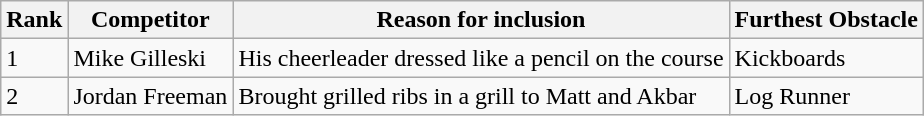<table class="wikitable sortable mw-collapsible">
<tr>
<th>Rank</th>
<th>Competitor</th>
<th>Reason for inclusion</th>
<th>Furthest Obstacle</th>
</tr>
<tr>
<td>1</td>
<td>Mike Gilleski</td>
<td>His cheerleader dressed like a pencil on the course</td>
<td>Kickboards</td>
</tr>
<tr>
<td>2</td>
<td>Jordan Freeman</td>
<td>Brought grilled ribs in a grill to Matt and Akbar</td>
<td>Log Runner</td>
</tr>
</table>
